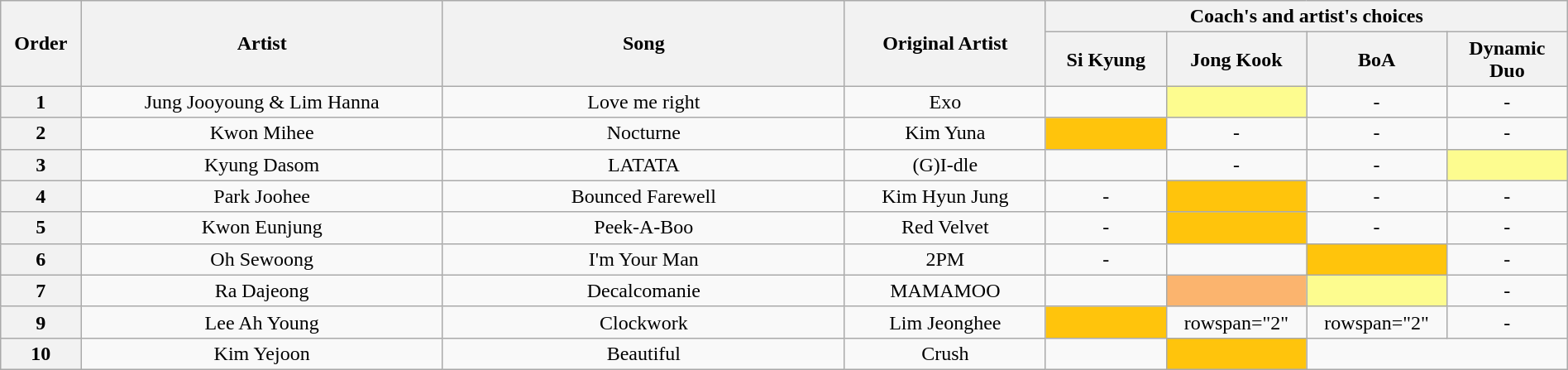<table class="wikitable" style="text-align:center; width:100%;">
<tr>
<th scope="col" rowspan="2" style="width:04%;">Order</th>
<th scope="col" rowspan="2" style="width:18%;">Artist</th>
<th scope="col" rowspan="2" style="width:20%;">Song</th>
<th scope="col" rowspan="2" style="width:10%;">Original Artist</th>
<th scope="col" colspan="4" style="width:24%;">Coach's and artist's choices</th>
</tr>
<tr>
<th style="width:06%;">Si Kyung</th>
<th stylw="width:06%;">Jong Kook</th>
<th style="width:06%;">BoA</th>
<th style="width:06%;">Dynamic Duo</th>
</tr>
<tr>
<th>1</th>
<td>Jung Jooyoung & Lim Hanna</td>
<td>Love me right</td>
<td>Exo</td>
<td><strong></strong></td>
<td bgcolor=#fdfc8f><strong></strong></td>
<td>-</td>
<td>-</td>
</tr>
<tr>
<th>2</th>
<td>Kwon Mihee</td>
<td>Nocturne</td>
<td>Kim Yuna</td>
<td bgcolor=#ffc40c><strong></strong></td>
<td>-</td>
<td>-</td>
<td>-</td>
</tr>
<tr>
<th>3</th>
<td>Kyung Dasom</td>
<td>LATATA</td>
<td>(G)I-dle</td>
<td><strong></strong></td>
<td>-</td>
<td>-</td>
<td bgcolor=#fdfc8f><strong></strong></td>
</tr>
<tr>
<th>4</th>
<td>Park Joohee</td>
<td>Bounced Farewell</td>
<td>Kim Hyun Jung</td>
<td>-</td>
<td bgcolor=#ffc40c><strong></strong></td>
<td>-</td>
<td>-</td>
</tr>
<tr>
<th>5</th>
<td>Kwon Eunjung</td>
<td>Peek-A-Boo</td>
<td>Red Velvet</td>
<td>-</td>
<td bgcolor=#ffc40c><strong></strong></td>
<td>-</td>
<td>-</td>
</tr>
<tr>
<th>6</th>
<td>Oh Sewoong</td>
<td>I'm Your Man</td>
<td>2PM</td>
<td>-</td>
<td></td>
<td bgcolor=#ffc40c><strong></strong></td>
<td>-</td>
</tr>
<tr>
<th>7</th>
<td>Ra Dajeong</td>
<td>Decalcomanie</td>
<td>MAMAMOO</td>
<td><strong></strong></td>
<td bgcolor=#fbb46e><strong></strong></td>
<td bgcolor=#fdfc8f><strong></strong></td>
<td>-</td>
</tr>
<tr>
<th>9</th>
<td>Lee Ah Young</td>
<td>Clockwork</td>
<td>Lim Jeonghee</td>
<td bgcolor=#ffc40c><strong></strong></td>
<td>rowspan="2" </td>
<td>rowspan="2" </td>
<td>-</td>
</tr>
<tr>
<th>10</th>
<td>Kim Yejoon</td>
<td>Beautiful</td>
<td>Crush</td>
<td></td>
<td bgcolor=#ffc40c><strong></strong></td>
</tr>
</table>
